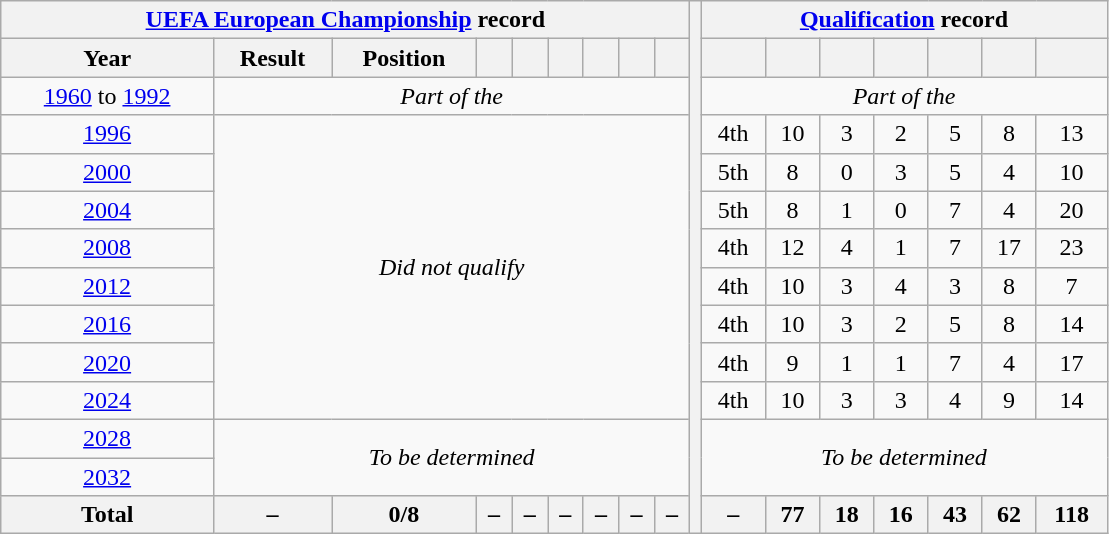<table class="wikitable" style="text-align: center;">
<tr>
<th colspan=9><a href='#'>UEFA European Championship</a> record</th>
<th width=1% rowspan=14></th>
<th colspan=9><a href='#'>Qualification</a> record</th>
</tr>
<tr>
<th>Year</th>
<th>Result</th>
<th>Position</th>
<th></th>
<th></th>
<th></th>
<th></th>
<th></th>
<th></th>
<th></th>
<th></th>
<th></th>
<th></th>
<th></th>
<th></th>
<th></th>
</tr>
<tr>
<td> <a href='#'>1960</a> to  <a href='#'>1992</a></td>
<td colspan=8><em>Part of the </em></td>
<td colspan=8><em>Part of the </em></td>
</tr>
<tr>
<td> <a href='#'>1996</a></td>
<td colspan=8 rowspan=8><em>Did not qualify</em></td>
<td>4th</td>
<td>10</td>
<td>3</td>
<td>2</td>
<td>5</td>
<td>8</td>
<td>13</td>
</tr>
<tr>
<td>  <a href='#'>2000</a></td>
<td>5th</td>
<td>8</td>
<td>0</td>
<td>3</td>
<td>5</td>
<td>4</td>
<td>10</td>
</tr>
<tr>
<td> <a href='#'>2004</a></td>
<td>5th</td>
<td>8</td>
<td>1</td>
<td>0</td>
<td>7</td>
<td>4</td>
<td>20</td>
</tr>
<tr>
<td>  <a href='#'>2008</a></td>
<td>4th</td>
<td>12</td>
<td>4</td>
<td>1</td>
<td>7</td>
<td>17</td>
<td>23</td>
</tr>
<tr>
<td>  <a href='#'>2012</a></td>
<td>4th</td>
<td>10</td>
<td>3</td>
<td>4</td>
<td>3</td>
<td>8</td>
<td>7</td>
</tr>
<tr>
<td> <a href='#'>2016</a></td>
<td>4th</td>
<td>10</td>
<td>3</td>
<td>2</td>
<td>5</td>
<td>8</td>
<td>14</td>
</tr>
<tr>
<td> <a href='#'>2020</a></td>
<td>4th</td>
<td>9</td>
<td>1</td>
<td>1</td>
<td>7</td>
<td>4</td>
<td>17</td>
</tr>
<tr>
<td> <a href='#'>2024</a></td>
<td>4th</td>
<td>10</td>
<td>3</td>
<td>3</td>
<td>4</td>
<td>9</td>
<td>14</td>
</tr>
<tr>
<td>  <a href='#'>2028</a></td>
<td colspan=8 rowspan=2><em>To be determined</em></td>
<td colspan=8 rowspan=2><em>To be determined</em></td>
</tr>
<tr>
<td>  <a href='#'>2032</a></td>
</tr>
<tr>
<th>Total</th>
<th>–</th>
<th>0/8</th>
<th>–</th>
<th>–</th>
<th>–</th>
<th>–</th>
<th>–</th>
<th>–</th>
<th>–</th>
<th>77</th>
<th>18</th>
<th>16</th>
<th>43</th>
<th>62</th>
<th>118</th>
</tr>
</table>
